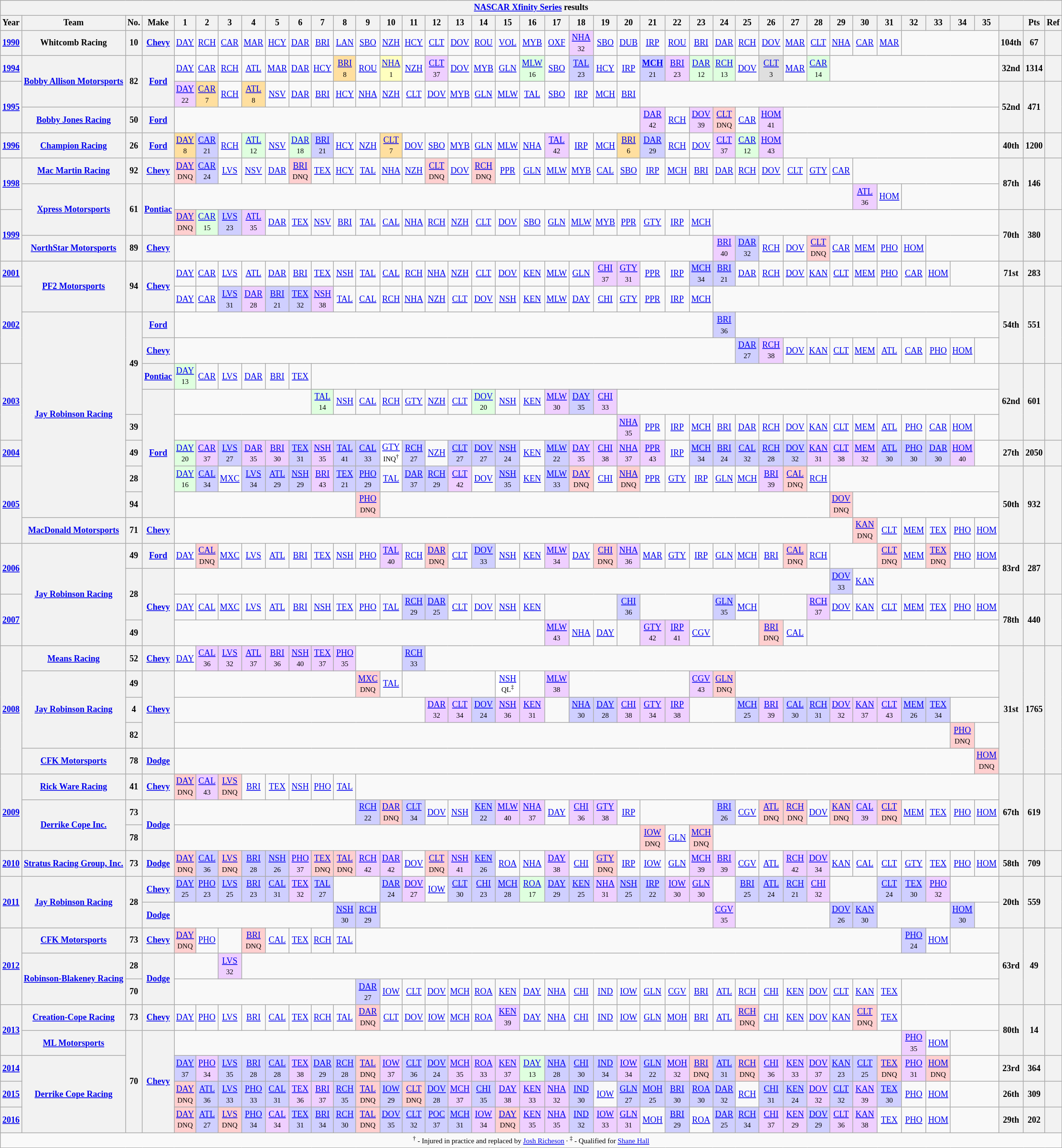<table class="wikitable" style="text-align:center; font-size:75%">
<tr>
<th colspan=42><a href='#'>NASCAR Xfinity Series</a> results</th>
</tr>
<tr>
<th>Year</th>
<th>Team</th>
<th>No.</th>
<th>Make</th>
<th>1</th>
<th>2</th>
<th>3</th>
<th>4</th>
<th>5</th>
<th>6</th>
<th>7</th>
<th>8</th>
<th>9</th>
<th>10</th>
<th>11</th>
<th>12</th>
<th>13</th>
<th>14</th>
<th>15</th>
<th>16</th>
<th>17</th>
<th>18</th>
<th>19</th>
<th>20</th>
<th>21</th>
<th>22</th>
<th>23</th>
<th>24</th>
<th>25</th>
<th>26</th>
<th>27</th>
<th>28</th>
<th>29</th>
<th>30</th>
<th>31</th>
<th>32</th>
<th>33</th>
<th>34</th>
<th>35</th>
<th></th>
<th>Pts</th>
<th>Ref</th>
</tr>
<tr>
<th><a href='#'>1990</a></th>
<th>Whitcomb Racing</th>
<th>10</th>
<th><a href='#'>Chevy</a></th>
<td><a href='#'>DAY</a></td>
<td><a href='#'>RCH</a></td>
<td><a href='#'>CAR</a></td>
<td><a href='#'>MAR</a></td>
<td><a href='#'>HCY</a></td>
<td><a href='#'>DAR</a></td>
<td><a href='#'>BRI</a></td>
<td><a href='#'>LAN</a></td>
<td><a href='#'>SBO</a></td>
<td><a href='#'>NZH</a></td>
<td><a href='#'>HCY</a></td>
<td><a href='#'>CLT</a></td>
<td><a href='#'>DOV</a></td>
<td><a href='#'>ROU</a></td>
<td><a href='#'>VOL</a></td>
<td><a href='#'>MYB</a></td>
<td><a href='#'>OXF</a></td>
<td style="background:#EFCFFF;"><a href='#'>NHA</a><br><small>32</small></td>
<td><a href='#'>SBO</a></td>
<td><a href='#'>DUB</a></td>
<td><a href='#'>IRP</a></td>
<td><a href='#'>ROU</a></td>
<td><a href='#'>BRI</a></td>
<td><a href='#'>DAR</a></td>
<td><a href='#'>RCH</a></td>
<td><a href='#'>DOV</a></td>
<td><a href='#'>MAR</a></td>
<td><a href='#'>CLT</a></td>
<td><a href='#'>NHA</a></td>
<td><a href='#'>CAR</a></td>
<td><a href='#'>MAR</a></td>
<td colspan=4></td>
<th>104th</th>
<th>67</th>
<th></th>
</tr>
<tr>
<th><a href='#'>1994</a></th>
<th rowspan=2 nowrap><a href='#'>Bobby Allison Motorsports</a></th>
<th rowspan=2>82</th>
<th rowspan=2><a href='#'>Ford</a></th>
<td><a href='#'>DAY</a></td>
<td><a href='#'>CAR</a></td>
<td><a href='#'>RCH</a></td>
<td><a href='#'>ATL</a></td>
<td><a href='#'>MAR</a></td>
<td><a href='#'>DAR</a></td>
<td><a href='#'>HCY</a></td>
<td style="background:#FFDF9F;"><a href='#'>BRI</a><br><small>8</small></td>
<td><a href='#'>ROU</a></td>
<td style="background:#FFFFBF;"><a href='#'>NHA</a><br><small>1</small></td>
<td><a href='#'>NZH</a></td>
<td style="background:#EFCFFF;"><a href='#'>CLT</a><br><small>37</small></td>
<td><a href='#'>DOV</a></td>
<td><a href='#'>MYB</a></td>
<td><a href='#'>GLN</a></td>
<td style="background:#DFFFDF;"><a href='#'>MLW</a><br><small>16</small></td>
<td><a href='#'>SBO</a></td>
<td style="background:#CFCFFF;"><a href='#'>TAL</a><br><small>23</small></td>
<td><a href='#'>HCY</a></td>
<td><a href='#'>IRP</a></td>
<td style="background:#CFCFFF;"><strong><a href='#'>MCH</a></strong><br><small>21</small></td>
<td style="background:#EFCFFF;"><a href='#'>BRI</a><br><small>23</small></td>
<td style="background:#DFFFDF;"><a href='#'>DAR</a><br><small>12</small></td>
<td style="background:#DFFFDF;"><a href='#'>RCH</a><br><small>13</small></td>
<td><a href='#'>DOV</a></td>
<td style="background:#DFDFDF;"><a href='#'>CLT</a><br><small>3</small></td>
<td><a href='#'>MAR</a></td>
<td style="background:#DFFFDF;"><a href='#'>CAR</a><br><small>14</small></td>
<td colspan=7></td>
<th>32nd</th>
<th>1314</th>
<th></th>
</tr>
<tr>
<th rowspan=2><a href='#'>1995</a></th>
<td style="background:#EFCFFF;"><a href='#'>DAY</a><br><small>22</small></td>
<td style="background:#FFDF9F;"><a href='#'>CAR</a><br><small>7</small></td>
<td><a href='#'>RCH</a></td>
<td style="background:#FFDF9F;"><a href='#'>ATL</a><br><small>8</small></td>
<td><a href='#'>NSV</a></td>
<td><a href='#'>DAR</a></td>
<td><a href='#'>BRI</a></td>
<td><a href='#'>HCY</a></td>
<td><a href='#'>NHA</a></td>
<td><a href='#'>NZH</a></td>
<td><a href='#'>CLT</a></td>
<td><a href='#'>DOV</a></td>
<td><a href='#'>MYB</a></td>
<td><a href='#'>GLN</a></td>
<td><a href='#'>MLW</a></td>
<td><a href='#'>TAL</a></td>
<td><a href='#'>SBO</a></td>
<td><a href='#'>IRP</a></td>
<td><a href='#'>MCH</a></td>
<td><a href='#'>BRI</a></td>
<td colspan=15></td>
<th rowspan=2>52nd</th>
<th rowspan=2>471</th>
<th rowspan=2></th>
</tr>
<tr>
<th><a href='#'>Bobby Jones Racing</a></th>
<th>50</th>
<th><a href='#'>Ford</a></th>
<td colspan=20></td>
<td style="background:#EFCFFF;"><a href='#'>DAR</a><br><small>42</small></td>
<td><a href='#'>RCH</a></td>
<td style="background:#EFCFFF;"><a href='#'>DOV</a><br><small>39</small></td>
<td style="background:#FFCFCF;"><a href='#'>CLT</a><br><small>DNQ</small></td>
<td><a href='#'>CAR</a></td>
<td style="background:#EFCFFF;"><a href='#'>HOM</a><br><small>41</small></td>
<td colspan=9></td>
</tr>
<tr>
<th><a href='#'>1996</a></th>
<th><a href='#'>Champion Racing</a></th>
<th>26</th>
<th><a href='#'>Ford</a></th>
<td style="background:#FFDF9F;"><a href='#'>DAY</a><br><small>8</small></td>
<td style="background:#CFCFFF;"><a href='#'>CAR</a><br><small>21</small></td>
<td><a href='#'>RCH</a></td>
<td style="background:#DFFFDF;"><a href='#'>ATL</a><br><small>12</small></td>
<td><a href='#'>NSV</a></td>
<td style="background:#DFFFDF;"><a href='#'>DAR</a><br><small>18</small></td>
<td style="background:#CFCFFF;"><a href='#'>BRI</a><br><small>21</small></td>
<td><a href='#'>HCY</a></td>
<td><a href='#'>NZH</a></td>
<td style="background:#FFDF9F;"><a href='#'>CLT</a><br><small>7</small></td>
<td><a href='#'>DOV</a></td>
<td><a href='#'>SBO</a></td>
<td><a href='#'>MYB</a></td>
<td><a href='#'>GLN</a></td>
<td><a href='#'>MLW</a></td>
<td><a href='#'>NHA</a></td>
<td style="background:#EFCFFF;"><a href='#'>TAL</a><br><small>42</small></td>
<td><a href='#'>IRP</a></td>
<td><a href='#'>MCH</a></td>
<td style="background:#FFDF9F;"><a href='#'>BRI</a><br><small>6</small></td>
<td style="background:#CFCFFF;"><a href='#'>DAR</a><br><small>29</small></td>
<td><a href='#'>RCH</a></td>
<td><a href='#'>DOV</a></td>
<td style="background:#EFCFFF;"><a href='#'>CLT</a><br><small>37</small></td>
<td style="background:#DFFFDF;"><a href='#'>CAR</a><br><small>12</small></td>
<td style="background:#EFCFFF;"><a href='#'>HOM</a><br><small>43</small></td>
<td colspan=9></td>
<th>40th</th>
<th>1200</th>
<th></th>
</tr>
<tr>
<th rowspan=2><a href='#'>1998</a></th>
<th><a href='#'>Mac Martin Racing</a></th>
<th>92</th>
<th><a href='#'>Chevy</a></th>
<td style="background:#FFCFCF;"><a href='#'>DAY</a><br><small>DNQ</small></td>
<td style="background:#CFCFFF;"><a href='#'>CAR</a><br><small>24</small></td>
<td><a href='#'>LVS</a></td>
<td><a href='#'>NSV</a></td>
<td><a href='#'>DAR</a></td>
<td style="background:#FFCFCF;"><a href='#'>BRI</a><br><small>DNQ</small></td>
<td><a href='#'>TEX</a></td>
<td><a href='#'>HCY</a></td>
<td><a href='#'>TAL</a></td>
<td><a href='#'>NHA</a></td>
<td><a href='#'>NZH</a></td>
<td style="background:#FFCFCF;"><a href='#'>CLT</a><br><small>DNQ</small></td>
<td><a href='#'>DOV</a></td>
<td style="background:#FFCFCF;"><a href='#'>RCH</a><br><small>DNQ</small></td>
<td><a href='#'>PPR</a></td>
<td><a href='#'>GLN</a></td>
<td><a href='#'>MLW</a></td>
<td><a href='#'>MYB</a></td>
<td><a href='#'>CAL</a></td>
<td><a href='#'>SBO</a></td>
<td><a href='#'>IRP</a></td>
<td><a href='#'>MCH</a></td>
<td><a href='#'>BRI</a></td>
<td><a href='#'>DAR</a></td>
<td><a href='#'>RCH</a></td>
<td><a href='#'>DOV</a></td>
<td><a href='#'>CLT</a></td>
<td><a href='#'>GTY</a></td>
<td><a href='#'>CAR</a></td>
<td colspan=6></td>
<th rowspan=2>87th</th>
<th rowspan=2>146</th>
<th rowspan=2></th>
</tr>
<tr>
<th rowspan=2><a href='#'>Xpress Motorsports</a></th>
<th rowspan=2>61</th>
<th rowspan=2><a href='#'>Pontiac</a></th>
<td colspan=29></td>
<td style="background:#EFCFFF;"><a href='#'>ATL</a><br><small>36</small></td>
<td><a href='#'>HOM</a></td>
<td colspan=4></td>
</tr>
<tr>
<th rowspan=2><a href='#'>1999</a></th>
<td style="background:#FFCFCF;"><a href='#'>DAY</a><br><small>DNQ</small></td>
<td style="background:#DFFFDF;"><a href='#'>CAR</a><br><small>15</small></td>
<td style="background:#CFCFFF;"><a href='#'>LVS</a><br><small>23</small></td>
<td style="background:#EFCFFF;"><a href='#'>ATL</a><br><small>35</small></td>
<td><a href='#'>DAR</a></td>
<td><a href='#'>TEX</a></td>
<td><a href='#'>NSV</a></td>
<td><a href='#'>BRI</a></td>
<td><a href='#'>TAL</a></td>
<td><a href='#'>CAL</a></td>
<td><a href='#'>NHA</a></td>
<td><a href='#'>RCH</a></td>
<td><a href='#'>NZH</a></td>
<td><a href='#'>CLT</a></td>
<td><a href='#'>DOV</a></td>
<td><a href='#'>SBO</a></td>
<td><a href='#'>GLN</a></td>
<td><a href='#'>MLW</a></td>
<td><a href='#'>MYB</a></td>
<td><a href='#'>PPR</a></td>
<td><a href='#'>GTY</a></td>
<td><a href='#'>IRP</a></td>
<td><a href='#'>MCH</a></td>
<td colspan=12></td>
<th rowspan=2>70th</th>
<th rowspan=2>380</th>
<th rowspan=2></th>
</tr>
<tr>
<th><a href='#'>NorthStar Motorsports</a></th>
<th>89</th>
<th><a href='#'>Chevy</a></th>
<td colspan=23></td>
<td style="background:#EFCFFF;"><a href='#'>BRI</a><br><small>40</small></td>
<td style="background:#CFCFFF;"><a href='#'>DAR</a><br><small>32</small></td>
<td><a href='#'>RCH</a></td>
<td><a href='#'>DOV</a></td>
<td style="background:#FFCFCF;"><a href='#'>CLT</a><br><small>DNQ</small></td>
<td><a href='#'>CAR</a></td>
<td><a href='#'>MEM</a></td>
<td><a href='#'>PHO</a></td>
<td><a href='#'>HOM</a></td>
<td colspan=3></td>
</tr>
<tr>
<th><a href='#'>2001</a></th>
<th rowspan=2><a href='#'>PF2 Motorsports</a></th>
<th rowspan=2>94</th>
<th rowspan=2><a href='#'>Chevy</a></th>
<td><a href='#'>DAY</a></td>
<td><a href='#'>CAR</a></td>
<td><a href='#'>LVS</a></td>
<td><a href='#'>ATL</a></td>
<td><a href='#'>DAR</a></td>
<td><a href='#'>BRI</a></td>
<td><a href='#'>TEX</a></td>
<td><a href='#'>NSH</a></td>
<td><a href='#'>TAL</a></td>
<td><a href='#'>CAL</a></td>
<td><a href='#'>RCH</a></td>
<td><a href='#'>NHA</a></td>
<td><a href='#'>NZH</a></td>
<td><a href='#'>CLT</a></td>
<td><a href='#'>DOV</a></td>
<td><a href='#'>KEN</a></td>
<td><a href='#'>MLW</a></td>
<td><a href='#'>GLN</a></td>
<td style="background:#EFCFFF;"><a href='#'>CHI</a><br><small>37</small></td>
<td style="background:#EFCFFF;"><a href='#'>GTY</a><br><small>31</small></td>
<td><a href='#'>PPR</a></td>
<td><a href='#'>IRP</a></td>
<td style="background:#CFCFFF;"><a href='#'>MCH</a><br><small>34</small></td>
<td style="background:#CFCFFF;"><a href='#'>BRI</a><br><small>21</small></td>
<td><a href='#'>DAR</a></td>
<td><a href='#'>RCH</a></td>
<td><a href='#'>DOV</a></td>
<td><a href='#'>KAN</a></td>
<td><a href='#'>CLT</a></td>
<td><a href='#'>MEM</a></td>
<td><a href='#'>PHO</a></td>
<td><a href='#'>CAR</a></td>
<td><a href='#'>HOM</a></td>
<td colspan=2></td>
<th>71st</th>
<th>283</th>
<th></th>
</tr>
<tr>
<th rowspan=3><a href='#'>2002</a></th>
<td><a href='#'>DAY</a></td>
<td><a href='#'>CAR</a></td>
<td style="background:#CFCFFF;"><a href='#'>LVS</a><br><small>31</small></td>
<td style="background:#EFCFFF;"><a href='#'>DAR</a><br><small>28</small></td>
<td style="background:#CFCFFF;"><a href='#'>BRI</a><br><small>21</small></td>
<td style="background:#CFCFFF;"><a href='#'>TEX</a><br><small>32</small></td>
<td style="background:#EFCFFF;"><a href='#'>NSH</a><br><small>38</small></td>
<td><a href='#'>TAL</a></td>
<td><a href='#'>CAL</a></td>
<td><a href='#'>RCH</a></td>
<td><a href='#'>NHA</a></td>
<td><a href='#'>NZH</a></td>
<td><a href='#'>CLT</a></td>
<td><a href='#'>DOV</a></td>
<td><a href='#'>NSH</a></td>
<td><a href='#'>KEN</a></td>
<td><a href='#'>MLW</a></td>
<td><a href='#'>DAY</a></td>
<td><a href='#'>CHI</a></td>
<td><a href='#'>GTY</a></td>
<td><a href='#'>PPR</a></td>
<td><a href='#'>IRP</a></td>
<td><a href='#'>MCH</a></td>
<td colspan=12></td>
<th rowspan=3>54th</th>
<th rowspan=3>551</th>
<th rowspan=3></th>
</tr>
<tr>
<th rowspan=8><a href='#'>Jay Robinson Racing</a></th>
<th rowspan=4>49</th>
<th><a href='#'>Ford</a></th>
<td colspan=23></td>
<td style="background:#CFCFFF;"><a href='#'>BRI</a><br><small>36</small></td>
<td colspan=11></td>
</tr>
<tr>
<th><a href='#'>Chevy</a></th>
<td colspan=24></td>
<td style="background:#CFCFFF;"><a href='#'>DAR</a><br><small>27</small></td>
<td style="background:#EFCFFF;"><a href='#'>RCH</a><br><small>38</small></td>
<td><a href='#'>DOV</a></td>
<td><a href='#'>KAN</a></td>
<td><a href='#'>CLT</a></td>
<td><a href='#'>MEM</a></td>
<td><a href='#'>ATL</a></td>
<td><a href='#'>CAR</a></td>
<td><a href='#'>PHO</a></td>
<td><a href='#'>HOM</a></td>
<td></td>
</tr>
<tr>
<th rowspan=3><a href='#'>2003</a></th>
<th><a href='#'>Pontiac</a></th>
<td style="background:#DFFFDF;"><a href='#'>DAY</a><br><small>13</small></td>
<td><a href='#'>CAR</a></td>
<td><a href='#'>LVS</a></td>
<td><a href='#'>DAR</a></td>
<td><a href='#'>BRI</a></td>
<td><a href='#'>TEX</a></td>
<td colspan=29></td>
<th rowspan=3>62nd</th>
<th rowspan=3>601</th>
<th rowspan=3></th>
</tr>
<tr>
<th rowspan=5><a href='#'>Ford</a></th>
<td colspan=6></td>
<td style="background:#DFFFDF;"><a href='#'>TAL</a><br><small>14</small></td>
<td><a href='#'>NSH</a></td>
<td><a href='#'>CAL</a></td>
<td><a href='#'>RCH</a></td>
<td><a href='#'>GTY</a></td>
<td><a href='#'>NZH</a></td>
<td><a href='#'>CLT</a></td>
<td style="background:#DFFFDF;"><a href='#'>DOV</a><br><small>20</small></td>
<td><a href='#'>NSH</a></td>
<td><a href='#'>KEN</a></td>
<td style="background:#EFCFFF;"><a href='#'>MLW</a><br><small>30</small></td>
<td style="background:#CFCFFF;"><a href='#'>DAY</a><br><small>35</small></td>
<td style="background:#EFCFFF;"><a href='#'>CHI</a><br><small>33</small></td>
<td colspan=16></td>
</tr>
<tr>
<th>39</th>
<td colspan=19></td>
<td style="background:#EFCFFF;"><a href='#'>NHA</a><br><small>35</small></td>
<td><a href='#'>PPR</a></td>
<td><a href='#'>IRP</a></td>
<td><a href='#'>MCH</a></td>
<td><a href='#'>BRI</a></td>
<td><a href='#'>DAR</a></td>
<td><a href='#'>RCH</a></td>
<td><a href='#'>DOV</a></td>
<td><a href='#'>KAN</a></td>
<td><a href='#'>CLT</a></td>
<td><a href='#'>MEM</a></td>
<td><a href='#'>ATL</a></td>
<td><a href='#'>PHO</a></td>
<td><a href='#'>CAR</a></td>
<td><a href='#'>HOM</a></td>
<td></td>
</tr>
<tr>
<th><a href='#'>2004</a></th>
<th>49</th>
<td style="background:#DFFFDF;"><a href='#'>DAY</a><br><small>20</small></td>
<td style="background:#EFCFFF;"><a href='#'>CAR</a><br><small>37</small></td>
<td style="background:#CFCFFF;"><a href='#'>LVS</a><br><small>27</small></td>
<td style="background:#EFCFFF;"><a href='#'>DAR</a><br><small>35</small></td>
<td style="background:#EFCFFF;"><a href='#'>BRI</a><br><small>30</small></td>
<td style="background:#CFCFFF;"><a href='#'>TEX</a><br><small>31</small></td>
<td style="background:#EFCFFF;"><a href='#'>NSH</a><br><small>35</small></td>
<td style="background:#CFCFFF;"><a href='#'>TAL</a><br><small>41</small></td>
<td style="background:#CFCFFF;"><a href='#'>CAL</a><br><small>33</small></td>
<td style="background:#FFFFFF;"><a href='#'>GTY</a><br><small>INQ<sup>†</sup></small></td>
<td style="background:#CFCFFF;"><a href='#'>RCH</a><br><small>27</small></td>
<td><a href='#'>NZH</a></td>
<td style="background:#CFCFFF;"><a href='#'>CLT</a><br><small>27</small></td>
<td style="background:#CFCFFF;"><a href='#'>DOV</a><br><small>27</small></td>
<td style="background:#CFCFFF;"><a href='#'>NSH</a><br><small>24</small></td>
<td><a href='#'>KEN</a></td>
<td style="background:#CFCFFF;"><a href='#'>MLW</a><br><small>22</small></td>
<td style="background:#EFCFFF;"><a href='#'>DAY</a><br><small>35</small></td>
<td style="background:#EFCFFF;"><a href='#'>CHI</a><br><small>38</small></td>
<td style="background:#EFCFFF;"><a href='#'>NHA</a><br><small>37</small></td>
<td style="background:#EFCFFF;"><a href='#'>PPR</a><br><small>43</small></td>
<td><a href='#'>IRP</a></td>
<td style="background:#CFCFFF;"><a href='#'>MCH</a><br><small>34</small></td>
<td style="background:#CFCFFF;"><a href='#'>BRI</a><br><small>24</small></td>
<td style="background:#CFCFFF;"><a href='#'>CAL</a><br><small>32</small></td>
<td style="background:#CFCFFF;"><a href='#'>RCH</a><br><small>28</small></td>
<td style="background:#CFCFFF;"><a href='#'>DOV</a><br><small>32</small></td>
<td style="background:#EFCFFF;"><a href='#'>KAN</a><br><small>31</small></td>
<td style="background:#EFCFFF;"><a href='#'>CLT</a><br><small>38</small></td>
<td style="background:#EFCFFF;"><a href='#'>MEM</a><br><small>32</small></td>
<td style="background:#CFCFFF;"><a href='#'>ATL</a><br><small>30</small></td>
<td style="background:#CFCFFF;"><a href='#'>PHO</a><br><small>30</small></td>
<td style="background:#CFCFFF;"><a href='#'>DAR</a><br><small>30</small></td>
<td style="background:#EFCFFF;"><a href='#'>HOM</a><br><small>40</small></td>
<td></td>
<th>27th</th>
<th>2050</th>
<th></th>
</tr>
<tr>
<th rowspan=3><a href='#'>2005</a></th>
<th>28</th>
<td style="background:#DFFFDF;"><a href='#'>DAY</a><br><small>16</small></td>
<td style="background:#CFCFFF;"><a href='#'>CAL</a><br><small>34</small></td>
<td><a href='#'>MXC</a></td>
<td style="background:#CFCFFF;"><a href='#'>LVS</a><br><small>34</small></td>
<td style="background:#CFCFFF;"><a href='#'>ATL</a><br><small>29</small></td>
<td style="background:#CFCFFF;"><a href='#'>NSH</a><br><small>29</small></td>
<td style="background:#EFCFFF;"><a href='#'>BRI</a><br><small>43</small></td>
<td style="background:#CFCFFF;"><a href='#'>TEX</a><br><small>21</small></td>
<td style="background:#CFCFFF;"><a href='#'>PHO</a><br><small>29</small></td>
<td><a href='#'>TAL</a></td>
<td style="background:#CFCFFF;"><a href='#'>DAR</a><br><small>37</small></td>
<td style="background:#CFCFFF;"><a href='#'>RCH</a><br><small>29</small></td>
<td style="background:#EFCFFF;"><a href='#'>CLT</a><br><small>42</small></td>
<td><a href='#'>DOV</a></td>
<td style="background:#CFCFFF;"><a href='#'>NSH</a><br><small>35</small></td>
<td><a href='#'>KEN</a></td>
<td style="background:#CFCFFF;"><a href='#'>MLW</a><br><small>33</small></td>
<td style="background:#FFCFCF;"><a href='#'>DAY</a><br><small>DNQ</small></td>
<td><a href='#'>CHI</a></td>
<td style="background:#FFCFCF;"><a href='#'>NHA</a><br><small>DNQ</small></td>
<td><a href='#'>PPR</a></td>
<td><a href='#'>GTY</a></td>
<td><a href='#'>IRP</a></td>
<td><a href='#'>GLN</a></td>
<td><a href='#'>MCH</a></td>
<td style="background:#EFCFFF;"><a href='#'>BRI</a><br><small>39</small></td>
<td style="background:#FFCFCF;"><a href='#'>CAL</a><br><small>DNQ</small></td>
<td><a href='#'>RCH</a></td>
<td colspan=7></td>
<th rowspan=3>50th</th>
<th rowspan=3>932</th>
<th rowspan=3></th>
</tr>
<tr>
<th>94</th>
<td colspan=8></td>
<td style="background:#FFCFCF;"><a href='#'>PHO</a><br><small>DNQ</small></td>
<td colspan=19></td>
<td style="background:#FFCFCF;"><a href='#'>DOV</a><br><small>DNQ</small></td>
<td colspan=6></td>
</tr>
<tr>
<th><a href='#'>MacDonald Motorsports</a></th>
<th>71</th>
<th><a href='#'>Chevy</a></th>
<td colspan=29></td>
<td style="background:#FFCFCF;"><a href='#'>KAN</a><br><small>DNQ</small></td>
<td><a href='#'>CLT</a></td>
<td><a href='#'>MEM</a></td>
<td><a href='#'>TEX</a></td>
<td><a href='#'>PHO</a></td>
<td><a href='#'>HOM</a></td>
</tr>
<tr>
<th rowspan=2><a href='#'>2006</a></th>
<th rowspan=4><a href='#'>Jay Robinson Racing</a></th>
<th>49</th>
<th><a href='#'>Ford</a></th>
<td><a href='#'>DAY</a></td>
<td style="background:#FFCFCF;"><a href='#'>CAL</a><br><small>DNQ</small></td>
<td><a href='#'>MXC</a></td>
<td><a href='#'>LVS</a></td>
<td><a href='#'>ATL</a></td>
<td><a href='#'>BRI</a></td>
<td><a href='#'>TEX</a></td>
<td><a href='#'>NSH</a></td>
<td><a href='#'>PHO</a></td>
<td style="background:#EFCFFF;"><a href='#'>TAL</a><br><small>40</small></td>
<td><a href='#'>RCH</a></td>
<td style="background:#FFCFCF;"><a href='#'>DAR</a><br><small>DNQ</small></td>
<td><a href='#'>CLT</a></td>
<td style="background:#CFCFFF;"><a href='#'>DOV</a><br><small>33</small></td>
<td><a href='#'>NSH</a></td>
<td><a href='#'>KEN</a></td>
<td style="background:#EFCFFF;"><a href='#'>MLW</a><br><small>34</small></td>
<td><a href='#'>DAY</a></td>
<td style="background:#FFCFCF;"><a href='#'>CHI</a><br><small>DNQ</small></td>
<td style="background:#EFCFFF;"><a href='#'>NHA</a><br><small>36</small></td>
<td><a href='#'>MAR</a></td>
<td><a href='#'>GTY</a></td>
<td><a href='#'>IRP</a></td>
<td><a href='#'>GLN</a></td>
<td><a href='#'>MCH</a></td>
<td><a href='#'>BRI</a></td>
<td style="background:#FFCFCF;"><a href='#'>CAL</a><br><small>DNQ</small></td>
<td><a href='#'>RCH</a></td>
<td colspan=2></td>
<td style="background:#FFCFCF;"><a href='#'>CLT</a><br><small>DNQ</small></td>
<td><a href='#'>MEM</a></td>
<td style="background:#FFCFCF;"><a href='#'>TEX</a><br><small>DNQ</small></td>
<td><a href='#'>PHO</a></td>
<td><a href='#'>HOM</a></td>
<th rowspan=2>83rd</th>
<th rowspan=2>287</th>
<th rowspan=2></th>
</tr>
<tr>
<th rowspan=2>28</th>
<th rowspan=3><a href='#'>Chevy</a></th>
<td colspan=28></td>
<td style="background:#CFCFFF;"><a href='#'>DOV</a><br><small>33</small></td>
<td><a href='#'>KAN</a></td>
<td colspan=5></td>
</tr>
<tr>
<th rowspan=2><a href='#'>2007</a></th>
<td><a href='#'>DAY</a></td>
<td><a href='#'>CAL</a></td>
<td><a href='#'>MXC</a></td>
<td><a href='#'>LVS</a></td>
<td><a href='#'>ATL</a></td>
<td><a href='#'>BRI</a></td>
<td><a href='#'>NSH</a></td>
<td><a href='#'>TEX</a></td>
<td><a href='#'>PHO</a></td>
<td><a href='#'>TAL</a></td>
<td style="background:#CFCFFF;"><a href='#'>RCH</a><br><small>29</small></td>
<td style="background:#CFCFFF;"><a href='#'>DAR</a><br><small>25</small></td>
<td><a href='#'>CLT</a></td>
<td><a href='#'>DOV</a></td>
<td><a href='#'>NSH</a></td>
<td><a href='#'>KEN</a></td>
<td colspan=3></td>
<td style="background:#CFCFFF;"><a href='#'>CHI</a><br><small>36</small></td>
<td colspan=3></td>
<td style="background:#CFCFFF;"><a href='#'>GLN</a><br><small>35</small></td>
<td><a href='#'>MCH</a></td>
<td colspan=2></td>
<td style="background:#EFCFFF;"><a href='#'>RCH</a><br><small>37</small></td>
<td><a href='#'>DOV</a></td>
<td><a href='#'>KAN</a></td>
<td><a href='#'>CLT</a></td>
<td><a href='#'>MEM</a></td>
<td><a href='#'>TEX</a></td>
<td><a href='#'>PHO</a></td>
<td><a href='#'>HOM</a></td>
<th rowspan=2>78th</th>
<th rowspan=2>440</th>
<th rowspan=2></th>
</tr>
<tr>
<th>49</th>
<td colspan=16></td>
<td style="background:#EFCFFF;"><a href='#'>MLW</a><br><small>43</small></td>
<td><a href='#'>NHA</a></td>
<td><a href='#'>DAY</a></td>
<td></td>
<td style="background:#EFCFFF;"><a href='#'>GTY</a><br><small>42</small></td>
<td style="background:#EFCFFF;"><a href='#'>IRP</a><br><small>41</small></td>
<td><a href='#'>CGV</a></td>
<td colspan=2></td>
<td style="background:#FFCFCF;"><a href='#'>BRI</a><br><small>DNQ</small></td>
<td><a href='#'>CAL</a></td>
<td colspan=8></td>
</tr>
<tr>
<th rowspan=5><a href='#'>2008</a></th>
<th><a href='#'>Means Racing</a></th>
<th>52</th>
<th><a href='#'>Chevy</a></th>
<td><a href='#'>DAY</a></td>
<td style="background:#EFCFFF;"><a href='#'>CAL</a><br><small>36</small></td>
<td style="background:#EFCFFF;"><a href='#'>LVS</a><br><small>32</small></td>
<td style="background:#EFCFFF;"><a href='#'>ATL</a><br><small>37</small></td>
<td style="background:#EFCFFF;"><a href='#'>BRI</a><br><small>36</small></td>
<td style="background:#EFCFFF;"><a href='#'>NSH</a><br><small>40</small></td>
<td style="background:#EFCFFF;"><a href='#'>TEX</a><br><small>37</small></td>
<td style="background:#EFCFFF;"><a href='#'>PHO</a><br><small>35</small></td>
<td colspan=2></td>
<td style="background:#CFCFFF;"><a href='#'>RCH</a><br><small>33</small></td>
<td colspan=24></td>
<th rowspan=5>31st</th>
<th rowspan=5>1765</th>
<th rowspan=5></th>
</tr>
<tr>
<th rowspan=3><a href='#'>Jay Robinson Racing</a></th>
<th>49</th>
<th rowspan=3><a href='#'>Chevy</a></th>
<td colspan=8></td>
<td style="background:#FFCFCF;"><a href='#'>MXC</a><br><small>DNQ</small></td>
<td><a href='#'>TAL</a></td>
<td colspan=4></td>
<td style="background:#FFFFFF;"><a href='#'>NSH</a><br><small>QL<sup>‡</sup></small></td>
<td></td>
<td style="background:#EFCFFF;"><a href='#'>MLW</a><br><small>38</small></td>
<td colspan=5></td>
<td style="background:#EFCFFF;"><a href='#'>CGV</a><br><small>43</small></td>
<td style="background:#FFCFCF;"><a href='#'>GLN</a><br><small>DNQ</small></td>
<td colspan=11></td>
</tr>
<tr>
<th>4</th>
<td colspan=11></td>
<td style="background:#EFCFFF;"><a href='#'>DAR</a><br><small>32</small></td>
<td style="background:#EFCFFF;"><a href='#'>CLT</a><br><small>34</small></td>
<td style="background:#CFCFFF;"><a href='#'>DOV</a><br><small>24</small></td>
<td style="background:#EFCFFF;"><a href='#'>NSH</a><br><small>36</small></td>
<td style="background:#EFCFFF;"><a href='#'>KEN</a><br><small>31</small></td>
<td></td>
<td style="background:#CFCFFF;"><a href='#'>NHA</a><br><small>30</small></td>
<td style="background:#CFCFFF;"><a href='#'>DAY</a><br><small>28</small></td>
<td style="background:#EFCFFF;"><a href='#'>CHI</a><br><small>38</small></td>
<td style="background:#EFCFFF;"><a href='#'>GTY</a><br><small>34</small></td>
<td style="background:#EFCFFF;"><a href='#'>IRP</a><br><small>38</small></td>
<td colspan=2></td>
<td style="background:#CFCFFF;"><a href='#'>MCH</a><br><small>25</small></td>
<td style="background:#EFCFFF;"><a href='#'>BRI</a><br><small>39</small></td>
<td style="background:#CFCFFF;"><a href='#'>CAL</a><br><small>30</small></td>
<td style="background:#CFCFFF;"><a href='#'>RCH</a><br><small>31</small></td>
<td style="background:#EFCFFF;"><a href='#'>DOV</a><br><small>32</small></td>
<td style="background:#EFCFFF;"><a href='#'>KAN</a><br><small>37</small></td>
<td style="background:#EFCFFF;"><a href='#'>CLT</a><br><small>43</small></td>
<td style="background:#CFCFFF;"><a href='#'>MEM</a><br><small>26</small></td>
<td style="background:#CFCFFF;"><a href='#'>TEX</a><br><small>34</small></td>
<td colspan=2></td>
</tr>
<tr>
<th>82</th>
<td colspan=33></td>
<td style="background:#FFCFCF;"><a href='#'>PHO</a><br><small>DNQ</small></td>
<td></td>
</tr>
<tr>
<th><a href='#'>CFK Motorsports</a></th>
<th>78</th>
<th><a href='#'>Dodge</a></th>
<td colspan=34></td>
<td style="background:#FFCFCF;"><a href='#'>HOM</a><br><small>DNQ</small></td>
</tr>
<tr>
<th rowspan=3><a href='#'>2009</a></th>
<th><a href='#'>Rick Ware Racing</a></th>
<th>41</th>
<th><a href='#'>Chevy</a></th>
<td style="background:#FFCFCF;"><a href='#'>DAY</a><br><small>DNQ</small></td>
<td style="background:#EFCFFF;"><a href='#'>CAL</a><br><small>43</small></td>
<td style="background:#FFCFCF;"><a href='#'>LVS</a><br><small>DNQ</small></td>
<td><a href='#'>BRI</a></td>
<td><a href='#'>TEX</a></td>
<td><a href='#'>NSH</a></td>
<td><a href='#'>PHO</a></td>
<td><a href='#'>TAL</a></td>
<td colspan=27></td>
<th rowspan=3>67th</th>
<th rowspan=3>619</th>
<th rowspan=3></th>
</tr>
<tr>
<th rowspan=2><a href='#'>Derrike Cope Inc.</a></th>
<th>73</th>
<th rowspan=2><a href='#'>Dodge</a></th>
<td colspan=8></td>
<td style="background:#CFCFFF;"><a href='#'>RCH</a><br><small>22</small></td>
<td style="background:#FFCFCF;"><a href='#'>DAR</a><br><small>DNQ</small></td>
<td style="background:#CFCFFF;"><a href='#'>CLT</a><br><small>34</small></td>
<td><a href='#'>DOV</a></td>
<td><a href='#'>NSH</a></td>
<td style="background:#CFCFFF;"><a href='#'>KEN</a><br><small>22</small></td>
<td style="background:#EFCFFF;"><a href='#'>MLW</a><br><small>40</small></td>
<td style="background:#EFCFFF;"><a href='#'>NHA</a><br><small>37</small></td>
<td><a href='#'>DAY</a></td>
<td style="background:#EFCFFF;"><a href='#'>CHI</a><br><small>36</small></td>
<td style="background:#EFCFFF;"><a href='#'>GTY</a><br><small>38</small></td>
<td><a href='#'>IRP</a></td>
<td colspan=3></td>
<td style="background:#CFCFFF;"><a href='#'>BRI</a><br><small>26</small></td>
<td><a href='#'>CGV</a></td>
<td style="background:#FFCFCF;"><a href='#'>ATL</a><br><small>DNQ</small></td>
<td style="background:#FFCFCF;"><a href='#'>RCH</a><br><small>DNQ</small></td>
<td><a href='#'>DOV</a></td>
<td style="background:#FFCFCF;"><a href='#'>KAN</a><br><small>DNQ</small></td>
<td style="background:#EFCFFF;"><a href='#'>CAL</a><br><small>39</small></td>
<td style="background:#FFCFCF;"><a href='#'>CLT</a><br><small>DNQ</small></td>
<td><a href='#'>MEM</a></td>
<td><a href='#'>TEX</a></td>
<td><a href='#'>PHO</a></td>
<td><a href='#'>HOM</a></td>
</tr>
<tr>
<th>78</th>
<td colspan=20></td>
<td style="background:#FFCFCF;"><a href='#'>IOW</a><br><small>DNQ</small></td>
<td><a href='#'>GLN</a></td>
<td style="background:#FFCFCF;"><a href='#'>MCH</a><br><small>DNQ</small></td>
<td colspan=12></td>
</tr>
<tr>
<th><a href='#'>2010</a></th>
<th><a href='#'>Stratus Racing Group, Inc.</a></th>
<th>73</th>
<th><a href='#'>Dodge</a></th>
<td style="background:#FFCFCF;"><a href='#'>DAY</a><br><small>DNQ</small></td>
<td style="background:#CFCFFF;"><a href='#'>CAL</a><br><small>36</small></td>
<td style="background:#FFCFCF;"><a href='#'>LVS</a><br><small>DNQ</small></td>
<td style="background:#CFCFFF;"><a href='#'>BRI</a><br><small>28</small></td>
<td style="background:#CFCFFF;"><a href='#'>NSH</a><br><small>26</small></td>
<td style="background:#EFCFFF;"><a href='#'>PHO</a><br><small>37</small></td>
<td style="background:#FFCFCF;"><a href='#'>TEX</a><br><small>DNQ</small></td>
<td style="background:#FFCFCF;"><a href='#'>TAL</a><br><small>DNQ</small></td>
<td style="background:#EFCFFF;"><a href='#'>RCH</a><br><small>42</small></td>
<td style="background:#EFCFFF;"><a href='#'>DAR</a><br><small>42</small></td>
<td><a href='#'>DOV</a></td>
<td style="background:#FFCFCF;"><a href='#'>CLT</a><br><small>DNQ</small></td>
<td style="background:#EFCFFF;"><a href='#'>NSH</a><br><small>41</small></td>
<td style="background:#CFCFFF;"><a href='#'>KEN</a><br><small>26</small></td>
<td><a href='#'>ROA</a></td>
<td><a href='#'>NHA</a></td>
<td style="background:#EFCFFF;"><a href='#'>DAY</a><br><small>38</small></td>
<td><a href='#'>CHI</a></td>
<td style="background:#FFCFCF;"><a href='#'>GTY</a><br><small>DNQ</small></td>
<td><a href='#'>IRP</a></td>
<td><a href='#'>IOW</a></td>
<td><a href='#'>GLN</a></td>
<td style="background:#EFCFFF;"><a href='#'>MCH</a><br><small>39</small></td>
<td style="background:#EFCFFF;"><a href='#'>BRI</a><br><small>39</small></td>
<td><a href='#'>CGV</a></td>
<td><a href='#'>ATL</a></td>
<td style="background:#EFCFFF;"><a href='#'>RCH</a><br><small>42</small></td>
<td style="background:#EFCFFF;"><a href='#'>DOV</a><br><small>34</small></td>
<td><a href='#'>KAN</a></td>
<td><a href='#'>CAL</a></td>
<td><a href='#'>CLT</a></td>
<td><a href='#'>GTY</a></td>
<td><a href='#'>TEX</a></td>
<td><a href='#'>PHO</a></td>
<td><a href='#'>HOM</a></td>
<th>58th</th>
<th>709</th>
<th></th>
</tr>
<tr>
<th rowspan=2><a href='#'>2011</a></th>
<th rowspan=2><a href='#'>Jay Robinson Racing</a></th>
<th rowspan=2>28</th>
<th><a href='#'>Chevy</a></th>
<td style="background:#CFCFFF;"><a href='#'>DAY</a><br><small>25</small></td>
<td style="background:#CFCFFF;"><a href='#'>PHO</a><br><small>23</small></td>
<td style="background:#CFCFFF;"><a href='#'>LVS</a><br><small>25</small></td>
<td style="background:#CFCFFF;"><a href='#'>BRI</a><br><small>23</small></td>
<td style="background:#CFCFFF;"><a href='#'>CAL</a><br><small>31</small></td>
<td style="background:#EFCFFF;"><a href='#'>TEX</a><br><small>32</small></td>
<td style="background:#CFCFFF;"><a href='#'>TAL</a><br><small>27</small></td>
<td colspan=2></td>
<td style="background:#CFCFFF;"><a href='#'>DAR</a><br><small>24</small></td>
<td style="background:#EFCFFF;"><a href='#'>DOV</a><br><small>27</small></td>
<td><a href='#'>IOW</a></td>
<td style="background:#CFCFFF;"><a href='#'>CLT</a><br><small>30</small></td>
<td style="background:#CFCFFF;"><a href='#'>CHI</a><br><small>23</small></td>
<td style="background:#CFCFFF;"><a href='#'>MCH</a><br><small>28</small></td>
<td style="background:#DFFFDF;"><a href='#'>ROA</a><br><small>17</small></td>
<td style="background:#CFCFFF;"><a href='#'>DAY</a><br><small>29</small></td>
<td style="background:#CFCFFF;"><a href='#'>KEN</a><br><small>25</small></td>
<td style="background:#EFCFFF;"><a href='#'>NHA</a><br><small>31</small></td>
<td style="background:#CFCFFF;"><a href='#'>NSH</a><br><small>25</small></td>
<td style="background:#CFCFFF;"><a href='#'>IRP</a><br><small>22</small></td>
<td style="background:#EFCFFF;"><a href='#'>IOW</a><br><small>30</small></td>
<td style="background:#EFCFFF;"><a href='#'>GLN</a><br><small>30</small></td>
<td></td>
<td style="background:#CFCFFF;"><a href='#'>BRI</a><br><small>25</small></td>
<td style="background:#CFCFFF;"><a href='#'>ATL</a><br><small>24</small></td>
<td style="background:#CFCFFF;"><a href='#'>RCH</a><br><small>21</small></td>
<td style="background:#EFCFFF;"><a href='#'>CHI</a><br><small>32</small></td>
<td colspan=2></td>
<td style="background:#CFCFFF;"><a href='#'>CLT</a><br><small>24</small></td>
<td style="background:#CFCFFF;"><a href='#'>TEX</a><br><small>30</small></td>
<td style="background:#EFCFFF;"><a href='#'>PHO</a><br><small>32</small></td>
<td colspan=2></td>
<th rowspan=2>20th</th>
<th rowspan=2>559</th>
<th rowspan=2></th>
</tr>
<tr>
<th><a href='#'>Dodge</a></th>
<td colspan=7></td>
<td style="background:#CFCFFF;"><a href='#'>NSH</a><br><small>30</small></td>
<td style="background:#CFCFFF;"><a href='#'>RCH</a><br><small>29</small></td>
<td colspan=14></td>
<td style="background:#EFCFFF;"><a href='#'>CGV</a><br><small>35</small></td>
<td colspan=4></td>
<td style="background:#CFCFFF;"><a href='#'>DOV</a><br><small>26</small></td>
<td style="background:#CFCFFF;"><a href='#'>KAN</a><br><small>30</small></td>
<td colspan=3></td>
<td style="background:#CFCFFF;"><a href='#'>HOM</a><br><small>30</small></td>
<td></td>
</tr>
<tr>
<th rowspan=3><a href='#'>2012</a></th>
<th nowrap><a href='#'>CFK Motorsports</a></th>
<th>73</th>
<th><a href='#'>Chevy</a></th>
<td style="background:#FFCFCF;"><a href='#'>DAY</a><br><small>DNQ</small></td>
<td><a href='#'>PHO</a></td>
<td></td>
<td style="background:#FFCFCF;"><a href='#'>BRI</a><br><small>DNQ</small></td>
<td><a href='#'>CAL</a></td>
<td><a href='#'>TEX</a></td>
<td><a href='#'>RCH</a></td>
<td><a href='#'>TAL</a></td>
<td colspan=23></td>
<td style="background:#CFCFFF;"><a href='#'>PHO</a><br><small>24</small></td>
<td><a href='#'>HOM</a></td>
<td colspan=2></td>
<th rowspan=3>63rd</th>
<th rowspan=3>49</th>
<th rowspan=3></th>
</tr>
<tr>
<th rowspan=2 nowrap><a href='#'>Robinson-Blakeney Racing</a></th>
<th>28</th>
<th rowspan=2><a href='#'>Dodge</a></th>
<td colspan=2></td>
<td style="background:#EFCFFF;"><a href='#'>LVS</a><br><small>32</small></td>
<td colspan=32></td>
</tr>
<tr>
<th>70</th>
<td colspan=8></td>
<td style="background:#CFCFFF;"><a href='#'>DAR</a><br><small>27</small></td>
<td><a href='#'>IOW</a></td>
<td><a href='#'>CLT</a></td>
<td><a href='#'>DOV</a></td>
<td><a href='#'>MCH</a></td>
<td><a href='#'>ROA</a></td>
<td><a href='#'>KEN</a></td>
<td><a href='#'>DAY</a></td>
<td><a href='#'>NHA</a></td>
<td><a href='#'>CHI</a></td>
<td><a href='#'>IND</a></td>
<td><a href='#'>IOW</a></td>
<td><a href='#'>GLN</a></td>
<td><a href='#'>CGV</a></td>
<td><a href='#'>BRI</a></td>
<td><a href='#'>ATL</a></td>
<td><a href='#'>RCH</a></td>
<td><a href='#'>CHI</a></td>
<td><a href='#'>KEN</a></td>
<td><a href='#'>DOV</a></td>
<td><a href='#'>CLT</a></td>
<td><a href='#'>KAN</a></td>
<td><a href='#'>TEX</a></td>
<td colspan=4></td>
</tr>
<tr>
<th rowspan=2><a href='#'>2013</a></th>
<th><a href='#'>Creation-Cope Racing</a></th>
<th>73</th>
<th><a href='#'>Chevy</a></th>
<td><a href='#'>DAY</a></td>
<td><a href='#'>PHO</a></td>
<td><a href='#'>LVS</a></td>
<td><a href='#'>BRI</a></td>
<td><a href='#'>CAL</a></td>
<td><a href='#'>TEX</a></td>
<td><a href='#'>RCH</a></td>
<td><a href='#'>TAL</a></td>
<td style="background:#FFCFCF;"><a href='#'>DAR</a><br><small>DNQ</small></td>
<td><a href='#'>CLT</a></td>
<td><a href='#'>DOV</a></td>
<td><a href='#'>IOW</a></td>
<td><a href='#'>MCH</a></td>
<td><a href='#'>ROA</a></td>
<td style="background:#EFCFFF;"><a href='#'>KEN</a><br><small>39</small></td>
<td><a href='#'>DAY</a></td>
<td><a href='#'>NHA</a></td>
<td><a href='#'>CHI</a></td>
<td><a href='#'>IND</a></td>
<td><a href='#'>IOW</a></td>
<td><a href='#'>GLN</a></td>
<td><a href='#'>MOH</a></td>
<td><a href='#'>BRI</a></td>
<td><a href='#'>ATL</a></td>
<td style="background:#FFCFCF;"><a href='#'>RCH</a><br><small>DNQ</small></td>
<td><a href='#'>CHI</a></td>
<td><a href='#'>KEN</a></td>
<td><a href='#'>DOV</a></td>
<td><a href='#'>KAN</a></td>
<td style="background:#FFCFCF;"><a href='#'>CLT</a><br><small>DNQ</small></td>
<td><a href='#'>TEX</a></td>
<td colspan=4></td>
<th rowspan=2>80th</th>
<th rowspan=2>14</th>
<th rowspan=2></th>
</tr>
<tr>
<th><a href='#'>ML Motorsports</a></th>
<th rowspan=4>70</th>
<th rowspan=4><a href='#'>Chevy</a></th>
<td colspan=31></td>
<td style="background:#EFCFFF;"><a href='#'>PHO</a><br><small>35</small></td>
<td><a href='#'>HOM</a></td>
<td colspan=2></td>
</tr>
<tr>
<th><a href='#'>2014</a></th>
<th rowspan=3><a href='#'>Derrike Cope Racing</a></th>
<td style="background:#CFCFFF;"><a href='#'>DAY</a><br><small>37</small></td>
<td style="background:#EFCFFF;"><a href='#'>PHO</a><br><small>34</small></td>
<td style="background:#CFCFFF;"><a href='#'>LVS</a><br><small>35</small></td>
<td style="background:#CFCFFF;"><a href='#'>BRI</a><br><small>28</small></td>
<td style="background:#CFCFFF;"><a href='#'>CAL</a><br><small>28</small></td>
<td style="background:#EFCFFF;"><a href='#'>TEX</a><br><small>38</small></td>
<td style="background:#CFCFFF;"><a href='#'>DAR</a><br><small>29</small></td>
<td style="background:#CFCFFF;"><a href='#'>RCH</a><br><small>28</small></td>
<td style="background:#FFCFCF;"><a href='#'>TAL</a><br><small>DNQ</small></td>
<td style="background:#EFCFFF;"><a href='#'>IOW</a><br><small>37</small></td>
<td style="background:#CFCFFF;"><a href='#'>CLT</a><br><small>36</small></td>
<td style="background:#CFCFFF;"><a href='#'>DOV</a><br><small>24</small></td>
<td style="background:#EFCFFF;"><a href='#'>MCH</a><br><small>35</small></td>
<td style="background:#EFCFFF;"><a href='#'>ROA</a><br><small>33</small></td>
<td style="background:#EFCFFF;"><a href='#'>KEN</a><br><small>37</small></td>
<td style="background:#DFFFDF;"><a href='#'>DAY</a><br><small>13</small></td>
<td style="background:#CFCFFF;"><a href='#'>NHA</a><br><small>28</small></td>
<td style="background:#CFCFFF;"><a href='#'>CHI</a><br><small>30</small></td>
<td style="background:#CFCFFF;"><a href='#'>IND</a><br><small>34</small></td>
<td style="background:#EFCFFF;"><a href='#'>IOW</a><br><small>34</small></td>
<td style="background:#CFCFFF;"><a href='#'>GLN</a><br><small>22</small></td>
<td style="background:#EFCFFF;"><a href='#'>MOH</a><br><small>32</small></td>
<td style="background:#FFCFCF;"><a href='#'>BRI</a><br><small>DNQ</small></td>
<td style="background:#CFCFFF;"><a href='#'>ATL</a><br><small>31</small></td>
<td style="background:#FFCFCF;"><a href='#'>RCH</a><br><small>DNQ</small></td>
<td style="background:#EFCFFF;"><a href='#'>CHI</a><br><small>36</small></td>
<td style="background:#EFCFFF;"><a href='#'>KEN</a><br><small>33</small></td>
<td style="background:#EFCFFF;"><a href='#'>DOV</a><br><small>37</small></td>
<td style="background:#CFCFFF;"><a href='#'>KAN</a><br><small>23</small></td>
<td style="background:#CFCFFF;"><a href='#'>CLT</a><br><small>25</small></td>
<td style="background:#FFCFCF;"><a href='#'>TEX</a><br><small>DNQ</small></td>
<td style="background:#EFCFFF;"><a href='#'>PHO</a><br><small>31</small></td>
<td style="background:#FFCFCF;"><a href='#'>HOM</a><br><small>DNQ</small></td>
<td colspan=2></td>
<th>23rd</th>
<th>364</th>
<th></th>
</tr>
<tr>
<th><a href='#'>2015</a></th>
<td style="background:#FFCFCF;"><a href='#'>DAY</a><br><small>DNQ</small></td>
<td style="background:#CFCFFF;"><a href='#'>ATL</a><br><small>36</small></td>
<td style="background:#CFCFFF;"><a href='#'>LVS</a><br><small>33</small></td>
<td style="background:#CFCFFF;"><a href='#'>PHO</a><br><small>33</small></td>
<td style="background:#CFCFFF;"><a href='#'>CAL</a><br><small>31</small></td>
<td style="background:#EFCFFF;"><a href='#'>TEX</a><br><small>36</small></td>
<td style="background:#EFCFFF;"><a href='#'>BRI</a><br><small>37</small></td>
<td style="background:#CFCFFF;"><a href='#'>RCH</a><br><small>35</small></td>
<td style="background:#FFCFCF;"><a href='#'>TAL</a><br><small>DNQ</small></td>
<td style="background:#CFCFFF;"><a href='#'>IOW</a><br><small>29</small></td>
<td style="background:#FFCFCF;"><a href='#'>CLT</a><br><small>DNQ</small></td>
<td style="background:#CFCFFF;"><a href='#'>DOV</a><br><small>28</small></td>
<td style="background:#EFCFFF;"><a href='#'>MCH</a><br><small>37</small></td>
<td style="background:#CFCFFF;"><a href='#'>CHI</a><br><small>35</small></td>
<td style="background:#EFCFFF;"><a href='#'>DAY</a><br><small>38</small></td>
<td style="background:#EFCFFF;"><a href='#'>KEN</a><br><small>33</small></td>
<td style="background:#EFCFFF;"><a href='#'>NHA</a><br><small>32</small></td>
<td style="background:#CFCFFF;"><a href='#'>IND</a><br><small>30</small></td>
<td><a href='#'>IOW</a></td>
<td style="background:#CFCFFF;"><a href='#'>GLN</a><br><small>27</small></td>
<td style="background:#CFCFFF;"><a href='#'>MOH</a><br><small>25</small></td>
<td style="background:#CFCFFF;"><a href='#'>BRI</a><br><small>30</small></td>
<td style="background:#CFCFFF;"><a href='#'>ROA</a><br><small>30</small></td>
<td style="background:#CFCFFF;"><a href='#'>DAR</a><br><small>32</small></td>
<td><a href='#'>RCH</a></td>
<td style="background:#CFCFFF;"><a href='#'>CHI</a><br><small>31</small></td>
<td style="background:#CFCFFF;"><a href='#'>KEN</a><br><small>24</small></td>
<td style="background:#EFCFFF;"><a href='#'>DOV</a><br><small>32</small></td>
<td style="background:#CFCFFF;"><a href='#'>CLT</a><br><small>32</small></td>
<td style="background:#EFCFFF;"><a href='#'>KAN</a><br><small>39</small></td>
<td style="background:#CFCFFF;"><a href='#'>TEX</a><br><small>30</small></td>
<td><a href='#'>PHO</a></td>
<td><a href='#'>HOM</a></td>
<td colspan=2></td>
<th>26th</th>
<th>309</th>
<th></th>
</tr>
<tr>
<th><a href='#'>2016</a></th>
<td style="background:#FFCFCF;"><a href='#'>DAY</a><br><small>DNQ</small></td>
<td style="background:#CFCFFF;"><a href='#'>ATL</a><br><small>27</small></td>
<td style="background:#FFCFCF;"><a href='#'>LVS</a><br><small>DNQ</small></td>
<td style="background:#CFCFFF;"><a href='#'>PHO</a><br><small>34</small></td>
<td style="background:#EFCFFF;"><a href='#'>CAL</a><br><small>34</small></td>
<td style="background:#CFCFFF;"><a href='#'>TEX</a><br><small>31</small></td>
<td style="background:#CFCFFF;"><a href='#'>BRI</a><br><small>34</small></td>
<td style="background:#CFCFFF;"><a href='#'>RCH</a><br><small>30</small></td>
<td style="background:#FFCFCF;"><a href='#'>TAL</a><br><small>DNQ</small></td>
<td style="background:#CFCFFF;"><a href='#'>DOV</a><br><small>35</small></td>
<td style="background:#CFCFFF;"><a href='#'>CLT</a><br><small>32</small></td>
<td style="background:#CFCFFF;"><a href='#'>POC</a><br><small>37</small></td>
<td style="background:#CFCFFF;"><a href='#'>MCH</a><br><small>31</small></td>
<td style="background:#EFCFFF;"><a href='#'>IOW</a><br><small>34</small></td>
<td style="background:#FFCFCF;"><a href='#'>DAY</a><br><small>DNQ</small></td>
<td style="background:#EFCFFF;"><a href='#'>KEN</a><br><small>35</small></td>
<td style="background:#EFCFFF;"><a href='#'>NHA</a><br><small>35</small></td>
<td style="background:#CFCFFF;"><a href='#'>IND</a><br><small>32</small></td>
<td style="background:#EFCFFF;"><a href='#'>IOW</a><br><small>33</small></td>
<td style="background:#EFCFFF;"><a href='#'>GLN</a><br><small>31</small></td>
<td><a href='#'>MOH</a></td>
<td style="background:#CFCFFF;"><a href='#'>BRI</a><br><small>29</small></td>
<td><a href='#'>ROA</a></td>
<td style="background:#CFCFFF;"><a href='#'>DAR</a><br><small>25</small></td>
<td style="background:#CFCFFF;"><a href='#'>RCH</a><br><small>34</small></td>
<td style="background:#EFCFFF;"><a href='#'>CHI</a><br><small>37</small></td>
<td style="background:#EFCFFF;"><a href='#'>KEN</a><br><small>29</small></td>
<td style="background:#CFCFFF;"><a href='#'>DOV</a><br><small>29</small></td>
<td style="background:#EFCFFF;"><a href='#'>CLT</a><br><small>36</small></td>
<td style="background:#EFCFFF;"><a href='#'>KAN</a><br><small>38</small></td>
<td><a href='#'>TEX</a></td>
<td><a href='#'>PHO</a></td>
<td><a href='#'>HOM</a></td>
<td colspan=2></td>
<th>29th</th>
<th>202</th>
<th></th>
</tr>
<tr>
<td colspan=42><small><sup>†</sup> - Injured in practice and replaced by <a href='#'>Josh Richeson</a> · <sup>‡</sup> - Qualified for <a href='#'>Shane Hall</a></small></td>
</tr>
</table>
